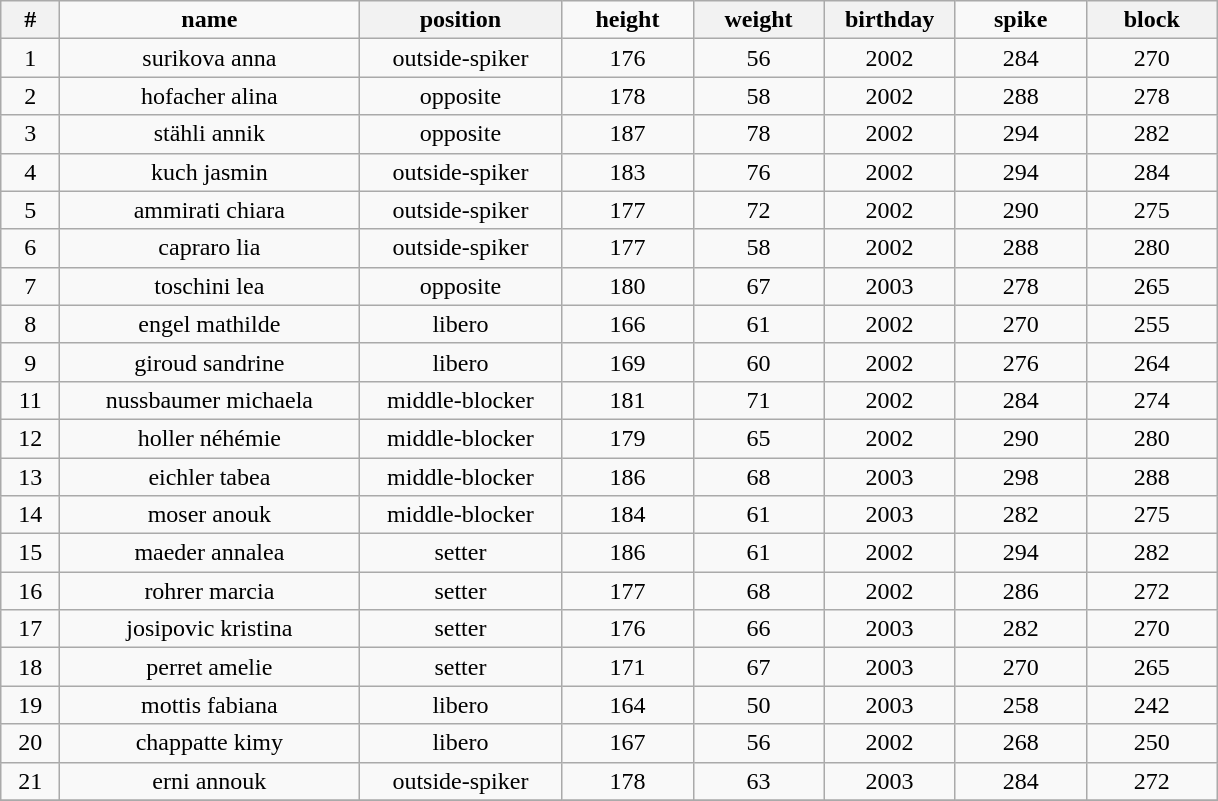<table class="wikitable sortable" style="text-align:center;">
<tr>
<th style="width:2em">#</th>
<td style="width:12em"><strong>name</strong></td>
<th style="width:8em"><strong>position</strong></th>
<td style="width:5em"><strong>height</strong></td>
<th style="width:5em"><strong>weight</strong></th>
<th style="width:5em"><strong>birthday</strong></th>
<td style="width:5em"><strong>spike</strong></td>
<th style="width:5em"><strong>block</strong></th>
</tr>
<tr>
<td>1</td>
<td>surikova anna</td>
<td>outside-spiker</td>
<td>176</td>
<td>56</td>
<td>2002</td>
<td>284</td>
<td>270</td>
</tr>
<tr>
<td>2</td>
<td>hofacher alina</td>
<td>opposite</td>
<td>178</td>
<td>58</td>
<td>2002</td>
<td>288</td>
<td>278</td>
</tr>
<tr>
<td>3</td>
<td>stähli annik</td>
<td>opposite</td>
<td>187</td>
<td>78</td>
<td>2002</td>
<td>294</td>
<td>282</td>
</tr>
<tr>
<td>4</td>
<td>kuch jasmin</td>
<td>outside-spiker</td>
<td>183</td>
<td>76</td>
<td>2002</td>
<td>294</td>
<td>284</td>
</tr>
<tr>
<td>5</td>
<td>ammirati chiara</td>
<td>outside-spiker</td>
<td>177</td>
<td>72</td>
<td>2002</td>
<td>290</td>
<td>275</td>
</tr>
<tr>
<td>6</td>
<td>capraro lia</td>
<td>outside-spiker</td>
<td>177</td>
<td>58</td>
<td>2002</td>
<td>288</td>
<td>280</td>
</tr>
<tr>
<td>7</td>
<td>toschini lea</td>
<td>opposite</td>
<td>180</td>
<td>67</td>
<td>2003</td>
<td>278</td>
<td>265</td>
</tr>
<tr>
<td>8</td>
<td>engel mathilde</td>
<td>libero</td>
<td>166</td>
<td>61</td>
<td>2002</td>
<td>270</td>
<td>255</td>
</tr>
<tr>
<td>9</td>
<td>giroud sandrine</td>
<td>libero</td>
<td>169</td>
<td>60</td>
<td>2002</td>
<td>276</td>
<td>264</td>
</tr>
<tr>
<td>11</td>
<td>nussbaumer michaela</td>
<td>middle-blocker</td>
<td>181</td>
<td>71</td>
<td>2002</td>
<td>284</td>
<td>274</td>
</tr>
<tr>
<td>12</td>
<td>holler néhémie</td>
<td>middle-blocker</td>
<td>179</td>
<td>65</td>
<td>2002</td>
<td>290</td>
<td>280</td>
</tr>
<tr>
<td>13</td>
<td>eichler tabea</td>
<td>middle-blocker</td>
<td>186</td>
<td>68</td>
<td>2003</td>
<td>298</td>
<td>288</td>
</tr>
<tr>
<td>14</td>
<td>moser anouk</td>
<td>middle-blocker</td>
<td>184</td>
<td>61</td>
<td>2003</td>
<td>282</td>
<td>275</td>
</tr>
<tr>
<td>15</td>
<td>maeder annalea</td>
<td>setter</td>
<td>186</td>
<td>61</td>
<td>2002</td>
<td>294</td>
<td>282</td>
</tr>
<tr>
<td>16</td>
<td>rohrer marcia</td>
<td>setter</td>
<td>177</td>
<td>68</td>
<td>2002</td>
<td>286</td>
<td>272</td>
</tr>
<tr>
<td>17</td>
<td>josipovic kristina</td>
<td>setter</td>
<td>176</td>
<td>66</td>
<td>2003</td>
<td>282</td>
<td>270</td>
</tr>
<tr>
<td>18</td>
<td>perret amelie</td>
<td>setter</td>
<td>171</td>
<td>67</td>
<td>2003</td>
<td>270</td>
<td>265</td>
</tr>
<tr>
<td>19</td>
<td>mottis fabiana</td>
<td>libero</td>
<td>164</td>
<td>50</td>
<td>2003</td>
<td>258</td>
<td>242</td>
</tr>
<tr>
<td>20</td>
<td>chappatte kimy</td>
<td>libero</td>
<td>167</td>
<td>56</td>
<td>2002</td>
<td>268</td>
<td>250</td>
</tr>
<tr>
<td>21</td>
<td>erni annouk</td>
<td>outside-spiker</td>
<td>178</td>
<td>63</td>
<td>2003</td>
<td>284</td>
<td>272</td>
</tr>
<tr>
</tr>
</table>
